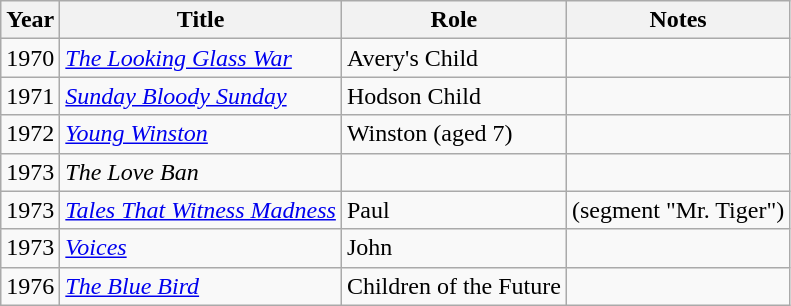<table class="wikitable">
<tr>
<th>Year</th>
<th>Title</th>
<th>Role</th>
<th>Notes</th>
</tr>
<tr>
<td>1970</td>
<td><em><a href='#'>The Looking Glass War</a></em></td>
<td>Avery's Child</td>
<td></td>
</tr>
<tr>
<td>1971</td>
<td><em><a href='#'>Sunday Bloody Sunday</a></em></td>
<td>Hodson Child</td>
<td></td>
</tr>
<tr>
<td>1972</td>
<td><em><a href='#'>Young Winston</a></em></td>
<td>Winston (aged 7)</td>
<td></td>
</tr>
<tr>
<td>1973</td>
<td><em>The Love Ban</em></td>
<td></td>
<td></td>
</tr>
<tr>
<td>1973</td>
<td><em><a href='#'>Tales That Witness Madness</a></em></td>
<td>Paul</td>
<td>(segment "Mr. Tiger")</td>
</tr>
<tr>
<td>1973</td>
<td><em><a href='#'>Voices</a></em></td>
<td>John</td>
<td></td>
</tr>
<tr>
<td>1976</td>
<td><em><a href='#'>The Blue Bird</a></em></td>
<td>Children of the Future</td>
<td></td>
</tr>
</table>
